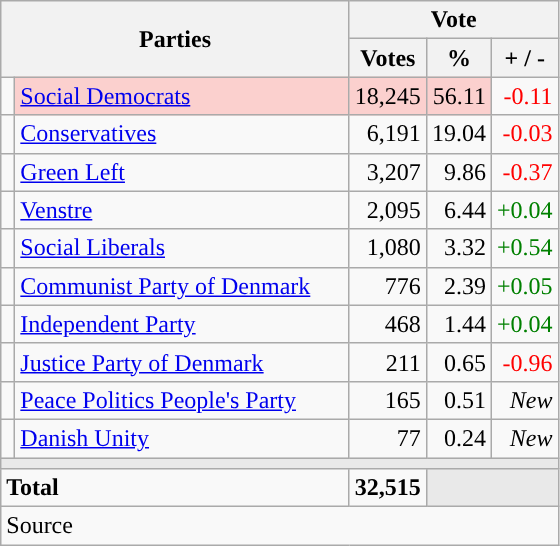<table class="wikitable" style="text-align:right;">
<tr>
<th style="text-align:centre;" rowspan="2" colspan="2" width="225">Parties</th>
<th colspan="3">Vote</th>
</tr>
<tr>
<th width="15">Votes</th>
<th width="15">%</th>
<th width="15">+ / -</th>
</tr>
<tr>
<td width="2" style="color:inherit;background:"></td>
<td bgcolor=#fbd0ce  align="left"><a href='#'>Social Democrats</a></td>
<td bgcolor=#fbd0ce>18,245</td>
<td bgcolor="#fbd0ce">56.11</td>
<td style="color:red;">-0.11</td>
</tr>
<tr>
<td width="2" style="color:inherit;background:"></td>
<td align="left"><a href='#'>Conservatives</a></td>
<td>6,191</td>
<td>19.04</td>
<td style="color:red;">-0.03</td>
</tr>
<tr>
<td width="2"></td>
<td align="left"><a href='#'>Green Left</a></td>
<td>3,207</td>
<td>9.86</td>
<td style="color:red;">-0.37</td>
</tr>
<tr>
<td width="2"></td>
<td align="left"><a href='#'>Venstre</a></td>
<td>2,095</td>
<td>6.44</td>
<td style="color:green;">+0.04</td>
</tr>
<tr>
<td width="2" style="color:inherit;background:"></td>
<td align="left"><a href='#'>Social Liberals</a></td>
<td>1,080</td>
<td>3.32</td>
<td style="color:green;">+0.54</td>
</tr>
<tr>
<td width="2"></td>
<td align="left"><a href='#'>Communist Party of Denmark</a></td>
<td>776</td>
<td>2.39</td>
<td style="color:green;">+0.05</td>
</tr>
<tr>
<td width="2"></td>
<td align="left"><a href='#'>Independent Party</a></td>
<td>468</td>
<td>1.44</td>
<td style="color:green;">+0.04</td>
</tr>
<tr>
<td width="2" style="color:inherit;background:"></td>
<td align="left"><a href='#'>Justice Party of Denmark</a></td>
<td>211</td>
<td>0.65</td>
<td style="color:red;">-0.96</td>
</tr>
<tr>
<td width="2" style="color:inherit;background:"></td>
<td align="left"><a href='#'>Peace Politics People's Party</a></td>
<td>165</td>
<td>0.51</td>
<td><em>New</em></td>
</tr>
<tr>
<td width="2" style="color:inherit;background:"></td>
<td align="left"><a href='#'>Danish Unity</a></td>
<td>77</td>
<td>0.24</td>
<td><em>New</em></td>
</tr>
<tr>
<td colspan="7" bgcolor="#E9E9E9"></td>
</tr>
<tr>
<td align="left" colspan="2"><strong>Total</strong></td>
<td><strong>32,515</strong></td>
<td bgcolor="#E9E9E9" colspan="2"></td>
</tr>
<tr>
<td align="left" colspan="6">Source</td>
</tr>
</table>
